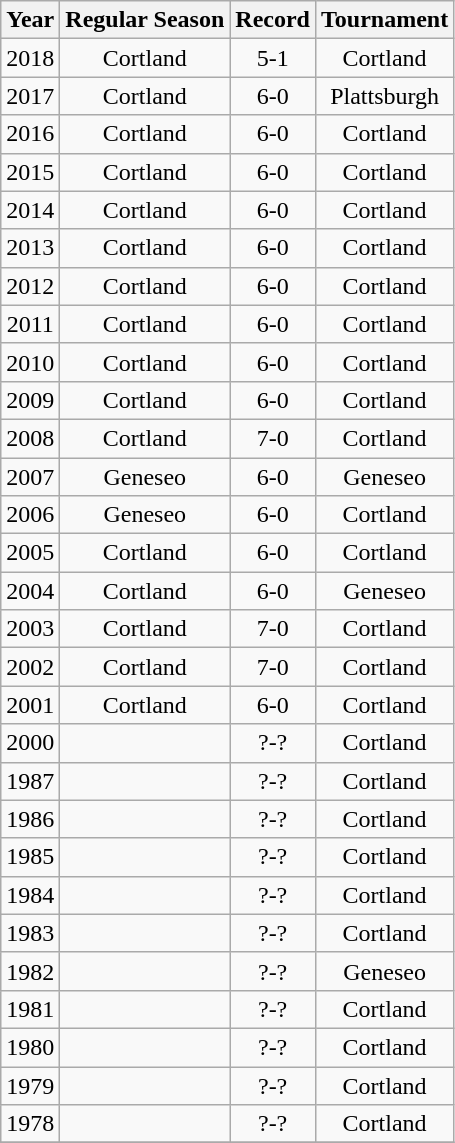<table class="wikitable" style="text-align:center" cellpadding=2 cellspacing=2>
<tr>
<th>Year</th>
<th>Regular Season</th>
<th>Record</th>
<th>Tournament</th>
</tr>
<tr>
<td>2018</td>
<td>Cortland</td>
<td>5-1</td>
<td>Cortland</td>
</tr>
<tr>
<td>2017</td>
<td>Cortland</td>
<td>6-0</td>
<td>Plattsburgh</td>
</tr>
<tr>
<td>2016</td>
<td>Cortland</td>
<td>6-0</td>
<td>Cortland</td>
</tr>
<tr>
<td>2015</td>
<td>Cortland</td>
<td>6-0</td>
<td>Cortland</td>
</tr>
<tr>
<td>2014</td>
<td>Cortland</td>
<td>6-0</td>
<td>Cortland</td>
</tr>
<tr>
<td>2013</td>
<td>Cortland</td>
<td>6-0</td>
<td>Cortland</td>
</tr>
<tr>
<td>2012</td>
<td>Cortland</td>
<td>6-0</td>
<td>Cortland</td>
</tr>
<tr>
<td>2011</td>
<td>Cortland</td>
<td>6-0</td>
<td>Cortland</td>
</tr>
<tr>
<td>2010</td>
<td>Cortland</td>
<td>6-0</td>
<td>Cortland</td>
</tr>
<tr>
<td>2009</td>
<td>Cortland</td>
<td>6-0</td>
<td>Cortland</td>
</tr>
<tr>
<td>2008</td>
<td>Cortland</td>
<td>7-0</td>
<td>Cortland</td>
</tr>
<tr>
<td>2007</td>
<td>Geneseo</td>
<td>6-0</td>
<td>Geneseo</td>
</tr>
<tr>
<td>2006</td>
<td>Geneseo</td>
<td>6-0</td>
<td>Cortland</td>
</tr>
<tr>
<td>2005</td>
<td>Cortland</td>
<td>6-0</td>
<td>Cortland</td>
</tr>
<tr>
<td>2004</td>
<td>Cortland</td>
<td>6-0</td>
<td>Geneseo</td>
</tr>
<tr>
<td>2003</td>
<td>Cortland</td>
<td>7-0</td>
<td>Cortland</td>
</tr>
<tr>
<td>2002</td>
<td>Cortland</td>
<td>7-0</td>
<td>Cortland</td>
</tr>
<tr>
<td>2001</td>
<td>Cortland</td>
<td>6-0</td>
<td>Cortland</td>
</tr>
<tr>
<td>2000</td>
<td></td>
<td>?-?</td>
<td>Cortland</td>
</tr>
<tr>
<td>1987</td>
<td></td>
<td>?-?</td>
<td>Cortland</td>
</tr>
<tr>
<td>1986</td>
<td></td>
<td>?-?</td>
<td>Cortland</td>
</tr>
<tr>
<td>1985</td>
<td></td>
<td>?-?</td>
<td>Cortland</td>
</tr>
<tr>
<td>1984</td>
<td></td>
<td>?-?</td>
<td>Cortland</td>
</tr>
<tr>
<td>1983</td>
<td></td>
<td>?-?</td>
<td>Cortland</td>
</tr>
<tr>
<td>1982</td>
<td></td>
<td>?-?</td>
<td>Geneseo</td>
</tr>
<tr>
<td>1981</td>
<td></td>
<td>?-?</td>
<td>Cortland</td>
</tr>
<tr>
<td>1980</td>
<td></td>
<td>?-?</td>
<td>Cortland</td>
</tr>
<tr>
<td>1979</td>
<td></td>
<td>?-?</td>
<td>Cortland</td>
</tr>
<tr>
<td>1978</td>
<td></td>
<td>?-?</td>
<td>Cortland</td>
</tr>
<tr>
</tr>
</table>
